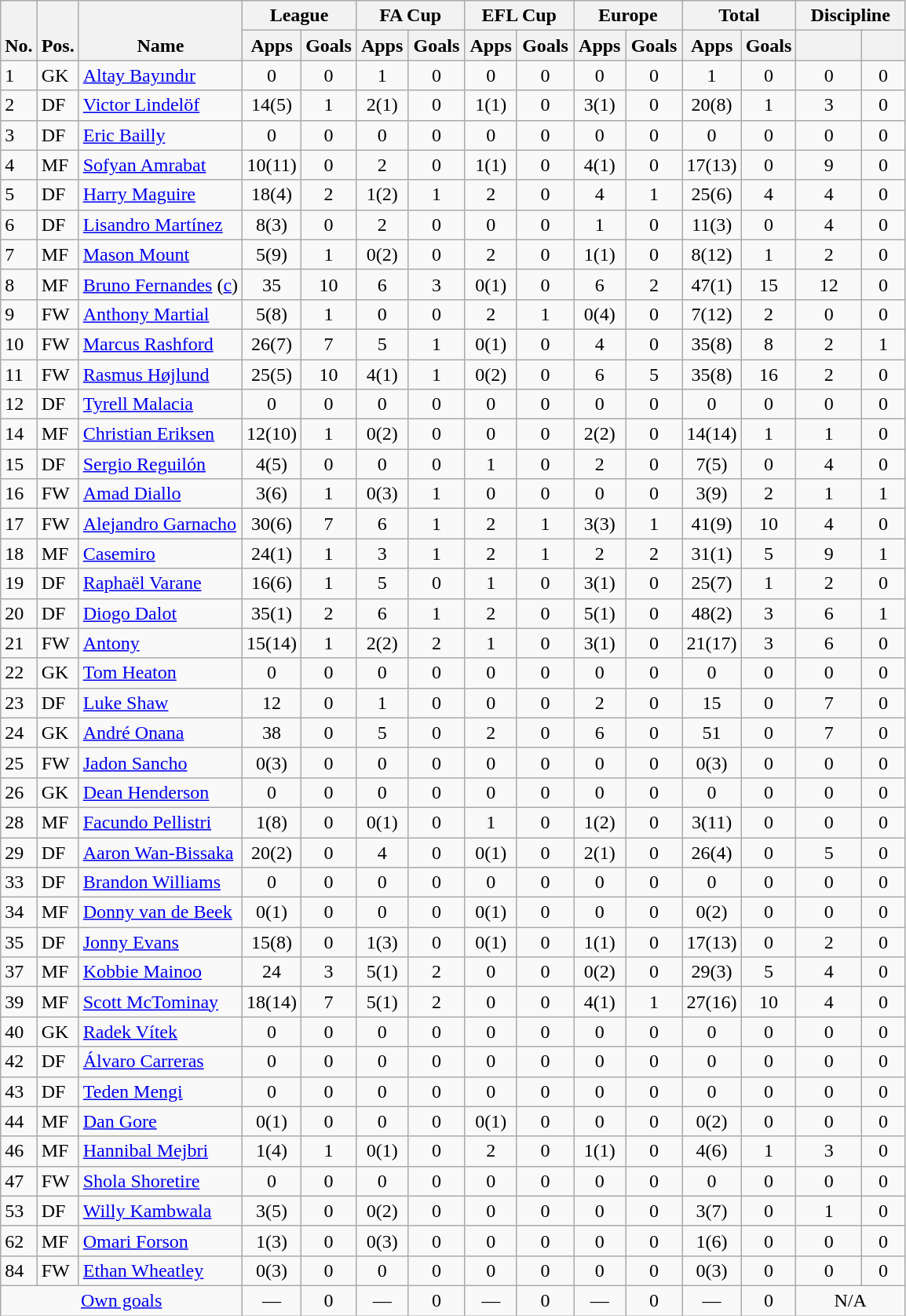<table class="wikitable sortable" style="text-align:center;">
<tr>
<th rowspan="2" valign="bottom">No.</th>
<th rowspan="2" valign="bottom">Pos.</th>
<th rowspan="2" valign="bottom">Name</th>
<th colspan="2" width="85">League</th>
<th colspan="2" width="85">FA Cup</th>
<th colspan="2" width="85">EFL Cup</th>
<th colspan="2" width="85">Europe</th>
<th colspan="2" width="85">Total</th>
<th colspan="2" width="85">Discipline</th>
</tr>
<tr>
<th>Apps</th>
<th>Goals</th>
<th>Apps</th>
<th>Goals</th>
<th>Apps</th>
<th>Goals</th>
<th>Apps</th>
<th>Goals</th>
<th>Apps</th>
<th>Goals</th>
<th></th>
<th></th>
</tr>
<tr>
<td align="left">1</td>
<td align="left">GK</td>
<td align="left"> <a href='#'>Altay Bayındır</a></td>
<td>0</td>
<td>0</td>
<td>1</td>
<td>0</td>
<td>0</td>
<td>0</td>
<td>0</td>
<td>0</td>
<td>1</td>
<td>0</td>
<td>0</td>
<td>0</td>
</tr>
<tr>
<td align="left">2</td>
<td align="left">DF</td>
<td align="left"> <a href='#'>Victor Lindelöf</a></td>
<td>14(5)</td>
<td>1</td>
<td>2(1)</td>
<td>0</td>
<td>1(1)</td>
<td>0</td>
<td>3(1)</td>
<td>0</td>
<td>20(8)</td>
<td>1</td>
<td>3</td>
<td>0</td>
</tr>
<tr>
<td align="left">3</td>
<td align="left">DF</td>
<td align="left"> <a href='#'>Eric Bailly</a></td>
<td>0</td>
<td>0</td>
<td>0</td>
<td>0</td>
<td>0</td>
<td>0</td>
<td>0</td>
<td>0</td>
<td>0</td>
<td>0</td>
<td>0</td>
<td>0</td>
</tr>
<tr>
<td align="left">4</td>
<td align="left">MF</td>
<td align="left"> <a href='#'>Sofyan Amrabat</a></td>
<td>10(11)</td>
<td>0</td>
<td>2</td>
<td>0</td>
<td>1(1)</td>
<td>0</td>
<td>4(1)</td>
<td>0</td>
<td>17(13)</td>
<td>0</td>
<td>9</td>
<td>0</td>
</tr>
<tr>
<td align="left">5</td>
<td align="left">DF</td>
<td align="left"> <a href='#'>Harry Maguire</a></td>
<td>18(4)</td>
<td>2</td>
<td>1(2)</td>
<td>1</td>
<td>2</td>
<td>0</td>
<td>4</td>
<td>1</td>
<td>25(6)</td>
<td>4</td>
<td>4</td>
<td>0</td>
</tr>
<tr>
<td align="left">6</td>
<td align="left">DF</td>
<td align="left"> <a href='#'>Lisandro Martínez</a></td>
<td>8(3)</td>
<td>0</td>
<td>2</td>
<td>0</td>
<td>0</td>
<td>0</td>
<td>1</td>
<td>0</td>
<td>11(3)</td>
<td>0</td>
<td>4</td>
<td>0</td>
</tr>
<tr>
<td align="left">7</td>
<td align="left">MF</td>
<td align="left"> <a href='#'>Mason Mount</a></td>
<td>5(9)</td>
<td>1</td>
<td>0(2)</td>
<td>0</td>
<td>2</td>
<td>0</td>
<td>1(1)</td>
<td>0</td>
<td>8(12)</td>
<td>1</td>
<td>2</td>
<td>0</td>
</tr>
<tr>
<td align="left">8</td>
<td align="left">MF</td>
<td align="left"> <a href='#'>Bruno Fernandes</a> (<a href='#'>c</a>)</td>
<td>35</td>
<td>10</td>
<td>6</td>
<td>3</td>
<td>0(1)</td>
<td>0</td>
<td>6</td>
<td>2</td>
<td>47(1)</td>
<td>15</td>
<td>12</td>
<td>0</td>
</tr>
<tr>
<td align="left">9</td>
<td align="left">FW</td>
<td align="left"> <a href='#'>Anthony Martial</a></td>
<td>5(8)</td>
<td>1</td>
<td>0</td>
<td>0</td>
<td>2</td>
<td>1</td>
<td>0(4)</td>
<td>0</td>
<td>7(12)</td>
<td>2</td>
<td>0</td>
<td>0</td>
</tr>
<tr>
<td align="left">10</td>
<td align="left">FW</td>
<td align="left"> <a href='#'>Marcus Rashford</a></td>
<td>26(7)</td>
<td>7</td>
<td>5</td>
<td>1</td>
<td>0(1)</td>
<td>0</td>
<td>4</td>
<td>0</td>
<td>35(8)</td>
<td>8</td>
<td>2</td>
<td>1</td>
</tr>
<tr>
<td align="left">11</td>
<td align="left">FW</td>
<td align="left"> <a href='#'>Rasmus Højlund</a></td>
<td>25(5)</td>
<td>10</td>
<td>4(1)</td>
<td>1</td>
<td>0(2)</td>
<td>0</td>
<td>6</td>
<td>5</td>
<td>35(8)</td>
<td>16</td>
<td>2</td>
<td>0</td>
</tr>
<tr>
<td align="left">12</td>
<td align="left">DF</td>
<td align="left"> <a href='#'>Tyrell Malacia</a></td>
<td>0</td>
<td>0</td>
<td>0</td>
<td>0</td>
<td>0</td>
<td>0</td>
<td>0</td>
<td>0</td>
<td>0</td>
<td>0</td>
<td>0</td>
<td>0</td>
</tr>
<tr>
<td align="left">14</td>
<td align="left">MF</td>
<td align="left"> <a href='#'>Christian Eriksen</a></td>
<td>12(10)</td>
<td>1</td>
<td>0(2)</td>
<td>0</td>
<td>0</td>
<td>0</td>
<td>2(2)</td>
<td>0</td>
<td>14(14)</td>
<td>1</td>
<td>1</td>
<td>0</td>
</tr>
<tr>
<td align="left">15</td>
<td align="left">DF</td>
<td align="left"> <a href='#'>Sergio Reguilón</a></td>
<td>4(5)</td>
<td>0</td>
<td>0</td>
<td>0</td>
<td>1</td>
<td>0</td>
<td>2</td>
<td>0</td>
<td>7(5)</td>
<td>0</td>
<td>4</td>
<td>0</td>
</tr>
<tr>
<td align="left">16</td>
<td align="left">FW</td>
<td align="left"> <a href='#'>Amad Diallo</a></td>
<td>3(6)</td>
<td>1</td>
<td>0(3)</td>
<td>1</td>
<td>0</td>
<td>0</td>
<td>0</td>
<td>0</td>
<td>3(9)</td>
<td>2</td>
<td>1</td>
<td>1</td>
</tr>
<tr>
<td align="left">17</td>
<td align="left">FW</td>
<td align="left"> <a href='#'>Alejandro Garnacho</a></td>
<td>30(6)</td>
<td>7</td>
<td>6</td>
<td>1</td>
<td>2</td>
<td>1</td>
<td>3(3)</td>
<td>1</td>
<td>41(9)</td>
<td>10</td>
<td>4</td>
<td>0</td>
</tr>
<tr>
<td align="left">18</td>
<td align="left">MF</td>
<td align="left"> <a href='#'>Casemiro</a></td>
<td>24(1)</td>
<td>1</td>
<td>3</td>
<td>1</td>
<td>2</td>
<td>1</td>
<td>2</td>
<td>2</td>
<td>31(1)</td>
<td>5</td>
<td>9</td>
<td>1</td>
</tr>
<tr>
<td align="left">19</td>
<td align="left">DF</td>
<td align="left"> <a href='#'>Raphaël Varane</a></td>
<td>16(6)</td>
<td>1</td>
<td>5</td>
<td>0</td>
<td>1</td>
<td>0</td>
<td>3(1)</td>
<td>0</td>
<td>25(7)</td>
<td>1</td>
<td>2</td>
<td>0</td>
</tr>
<tr>
<td align="left">20</td>
<td align="left">DF</td>
<td align="left"> <a href='#'>Diogo Dalot</a></td>
<td>35(1)</td>
<td>2</td>
<td>6</td>
<td>1</td>
<td>2</td>
<td>0</td>
<td>5(1)</td>
<td>0</td>
<td>48(2)</td>
<td>3</td>
<td>6</td>
<td>1</td>
</tr>
<tr>
<td align="left">21</td>
<td align="left">FW</td>
<td align="left"> <a href='#'>Antony</a></td>
<td>15(14)</td>
<td>1</td>
<td>2(2)</td>
<td>2</td>
<td>1</td>
<td>0</td>
<td>3(1)</td>
<td>0</td>
<td>21(17)</td>
<td>3</td>
<td>6</td>
<td>0</td>
</tr>
<tr>
<td align="left">22</td>
<td align="left">GK</td>
<td align="left"> <a href='#'>Tom Heaton</a></td>
<td>0</td>
<td>0</td>
<td>0</td>
<td>0</td>
<td>0</td>
<td>0</td>
<td>0</td>
<td>0</td>
<td>0</td>
<td>0</td>
<td>0</td>
<td>0</td>
</tr>
<tr>
<td align="left">23</td>
<td align="left">DF</td>
<td align="left"> <a href='#'>Luke Shaw</a></td>
<td>12</td>
<td>0</td>
<td>1</td>
<td>0</td>
<td>0</td>
<td>0</td>
<td>2</td>
<td>0</td>
<td>15</td>
<td>0</td>
<td>7</td>
<td>0</td>
</tr>
<tr>
<td align="left">24</td>
<td align="left">GK</td>
<td align="left"> <a href='#'>André Onana</a></td>
<td>38</td>
<td>0</td>
<td>5</td>
<td>0</td>
<td>2</td>
<td>0</td>
<td>6</td>
<td>0</td>
<td>51</td>
<td>0</td>
<td>7</td>
<td>0</td>
</tr>
<tr>
<td align="left">25</td>
<td align="left">FW</td>
<td align="left"> <a href='#'>Jadon Sancho</a></td>
<td>0(3)</td>
<td>0</td>
<td>0</td>
<td>0</td>
<td>0</td>
<td>0</td>
<td>0</td>
<td>0</td>
<td>0(3)</td>
<td>0</td>
<td>0</td>
<td>0</td>
</tr>
<tr>
<td align="left">26</td>
<td align="left">GK</td>
<td align="left"> <a href='#'>Dean Henderson</a></td>
<td>0</td>
<td>0</td>
<td>0</td>
<td>0</td>
<td>0</td>
<td>0</td>
<td>0</td>
<td>0</td>
<td>0</td>
<td>0</td>
<td>0</td>
<td>0</td>
</tr>
<tr>
<td align="left">28</td>
<td align="left">MF</td>
<td align="left"> <a href='#'>Facundo Pellistri</a></td>
<td>1(8)</td>
<td>0</td>
<td>0(1)</td>
<td>0</td>
<td>1</td>
<td>0</td>
<td>1(2)</td>
<td>0</td>
<td>3(11)</td>
<td>0</td>
<td>0</td>
<td>0</td>
</tr>
<tr>
<td align="left">29</td>
<td align="left">DF</td>
<td align="left"> <a href='#'>Aaron Wan-Bissaka</a></td>
<td>20(2)</td>
<td>0</td>
<td>4</td>
<td>0</td>
<td>0(1)</td>
<td>0</td>
<td>2(1)</td>
<td>0</td>
<td>26(4)</td>
<td>0</td>
<td>5</td>
<td>0</td>
</tr>
<tr>
<td align="left">33</td>
<td align="left">DF</td>
<td align="left"> <a href='#'>Brandon Williams</a></td>
<td>0</td>
<td>0</td>
<td>0</td>
<td>0</td>
<td>0</td>
<td>0</td>
<td>0</td>
<td>0</td>
<td>0</td>
<td>0</td>
<td>0</td>
<td>0</td>
</tr>
<tr>
<td align="left">34</td>
<td align="left">MF</td>
<td align="left"> <a href='#'>Donny van de Beek</a></td>
<td>0(1)</td>
<td>0</td>
<td>0</td>
<td>0</td>
<td>0(1)</td>
<td>0</td>
<td>0</td>
<td>0</td>
<td>0(2)</td>
<td>0</td>
<td>0</td>
<td>0</td>
</tr>
<tr>
<td align="left">35</td>
<td align="left">DF</td>
<td align="left"> <a href='#'>Jonny Evans</a></td>
<td>15(8)</td>
<td>0</td>
<td>1(3)</td>
<td>0</td>
<td>0(1)</td>
<td>0</td>
<td>1(1)</td>
<td>0</td>
<td>17(13)</td>
<td>0</td>
<td>2</td>
<td>0</td>
</tr>
<tr>
<td align="left">37</td>
<td align="left">MF</td>
<td align="left"> <a href='#'>Kobbie Mainoo</a></td>
<td>24</td>
<td>3</td>
<td>5(1)</td>
<td>2</td>
<td>0</td>
<td>0</td>
<td>0(2)</td>
<td>0</td>
<td>29(3)</td>
<td>5</td>
<td>4</td>
<td>0</td>
</tr>
<tr>
<td align="left">39</td>
<td align="left">MF</td>
<td align="left"> <a href='#'>Scott McTominay</a></td>
<td>18(14)</td>
<td>7</td>
<td>5(1)</td>
<td>2</td>
<td>0</td>
<td>0</td>
<td>4(1)</td>
<td>1</td>
<td>27(16)</td>
<td>10</td>
<td>4</td>
<td>0</td>
</tr>
<tr>
<td align="left">40</td>
<td align="left">GK</td>
<td align="left"> <a href='#'>Radek Vítek</a></td>
<td>0</td>
<td>0</td>
<td>0</td>
<td>0</td>
<td>0</td>
<td>0</td>
<td>0</td>
<td>0</td>
<td>0</td>
<td>0</td>
<td>0</td>
<td>0</td>
</tr>
<tr>
<td align="left">42</td>
<td align="left">DF</td>
<td align="left"> <a href='#'>Álvaro Carreras</a></td>
<td>0</td>
<td>0</td>
<td>0</td>
<td>0</td>
<td>0</td>
<td>0</td>
<td>0</td>
<td>0</td>
<td>0</td>
<td>0</td>
<td>0</td>
<td>0</td>
</tr>
<tr>
<td align="left">43</td>
<td align="left">DF</td>
<td align="left"> <a href='#'>Teden Mengi</a></td>
<td>0</td>
<td>0</td>
<td>0</td>
<td>0</td>
<td>0</td>
<td>0</td>
<td>0</td>
<td>0</td>
<td>0</td>
<td>0</td>
<td>0</td>
<td>0</td>
</tr>
<tr>
<td align="left">44</td>
<td align="left">MF</td>
<td align="left"> <a href='#'>Dan Gore</a></td>
<td>0(1)</td>
<td>0</td>
<td>0</td>
<td>0</td>
<td>0(1)</td>
<td>0</td>
<td>0</td>
<td>0</td>
<td>0(2)</td>
<td>0</td>
<td>0</td>
<td>0</td>
</tr>
<tr>
<td align="left">46</td>
<td align="left">MF</td>
<td align="left"> <a href='#'>Hannibal Mejbri</a></td>
<td>1(4)</td>
<td>1</td>
<td>0(1)</td>
<td>0</td>
<td>2</td>
<td>0</td>
<td>1(1)</td>
<td>0</td>
<td>4(6)</td>
<td>1</td>
<td>3</td>
<td>0</td>
</tr>
<tr>
<td align="left">47</td>
<td align="left">FW</td>
<td align="left"> <a href='#'>Shola Shoretire</a></td>
<td>0</td>
<td>0</td>
<td>0</td>
<td>0</td>
<td>0</td>
<td>0</td>
<td>0</td>
<td>0</td>
<td>0</td>
<td>0</td>
<td>0</td>
<td>0</td>
</tr>
<tr>
<td align="left">53</td>
<td align="left">DF</td>
<td align="left"> <a href='#'>Willy Kambwala</a></td>
<td>3(5)</td>
<td>0</td>
<td>0(2)</td>
<td>0</td>
<td>0</td>
<td>0</td>
<td>0</td>
<td>0</td>
<td>3(7)</td>
<td>0</td>
<td>1</td>
<td>0</td>
</tr>
<tr>
<td align="left">62</td>
<td align="left">MF</td>
<td align="left"> <a href='#'>Omari Forson</a></td>
<td>1(3)</td>
<td>0</td>
<td>0(3)</td>
<td>0</td>
<td>0</td>
<td>0</td>
<td>0</td>
<td>0</td>
<td>1(6)</td>
<td>0</td>
<td>0</td>
<td>0</td>
</tr>
<tr>
<td align="left">84</td>
<td align="left">FW</td>
<td align="left"> <a href='#'>Ethan Wheatley</a></td>
<td>0(3)</td>
<td>0</td>
<td>0</td>
<td>0</td>
<td>0</td>
<td>0</td>
<td>0</td>
<td>0</td>
<td>0(3)</td>
<td>0</td>
<td>0</td>
<td>0</td>
</tr>
<tr class="unsortable">
<td colspan="3" align="center"><a href='#'>Own goals</a></td>
<td>—</td>
<td>0</td>
<td>—</td>
<td>0</td>
<td>—</td>
<td>0</td>
<td>—</td>
<td>0</td>
<td>—</td>
<td>0</td>
<td colspan=2>N/A</td>
</tr>
</table>
